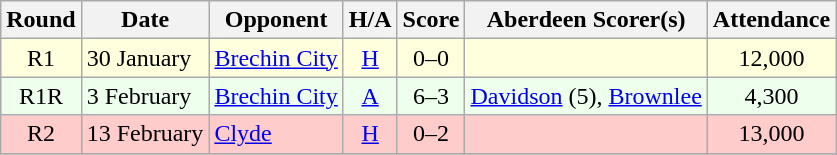<table class="wikitable" style="text-align:center">
<tr>
<th>Round</th>
<th>Date</th>
<th>Opponent</th>
<th>H/A</th>
<th>Score</th>
<th>Aberdeen Scorer(s)</th>
<th>Attendance</th>
</tr>
<tr bgcolor=#FFFFDD>
<td>R1</td>
<td align=left>30 January</td>
<td align=left><a href='#'>Brechin City</a></td>
<td><a href='#'>H</a></td>
<td>0–0</td>
<td align=left></td>
<td>12,000</td>
</tr>
<tr bgcolor=#EEFFEE>
<td>R1R</td>
<td align=left>3 February</td>
<td align=left><a href='#'>Brechin City</a></td>
<td><a href='#'>A</a></td>
<td>6–3</td>
<td align=left><a href='#'>Davidson</a> (5), <a href='#'>Brownlee</a></td>
<td>4,300</td>
</tr>
<tr bgcolor=#FFCCCC>
<td>R2</td>
<td align=left>13 February</td>
<td align=left><a href='#'>Clyde</a></td>
<td><a href='#'>H</a></td>
<td>0–2</td>
<td align=left></td>
<td>13,000</td>
</tr>
<tr>
</tr>
</table>
